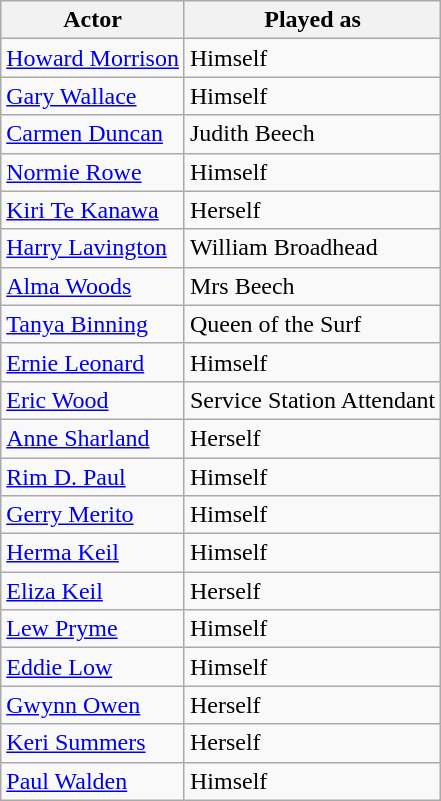<table class="wikitable">
<tr>
<th>Actor</th>
<th>Played as</th>
</tr>
<tr>
<td><a href='#'>Howard Morrison</a></td>
<td>Himself</td>
</tr>
<tr>
<td><a href='#'>Gary Wallace</a></td>
<td>Himself</td>
</tr>
<tr>
<td><a href='#'>Carmen Duncan</a></td>
<td>Judith Beech</td>
</tr>
<tr>
<td><a href='#'>Normie Rowe</a></td>
<td>Himself</td>
</tr>
<tr>
<td><a href='#'>Kiri Te Kanawa</a></td>
<td>Herself</td>
</tr>
<tr>
<td><a href='#'>Harry Lavington</a></td>
<td>William Broadhead</td>
</tr>
<tr>
<td><a href='#'>Alma Woods</a></td>
<td>Mrs Beech</td>
</tr>
<tr>
<td><a href='#'>Tanya Binning</a></td>
<td>Queen of the Surf</td>
</tr>
<tr>
<td><a href='#'>Ernie Leonard</a></td>
<td>Himself</td>
</tr>
<tr>
<td><a href='#'>Eric Wood</a></td>
<td>Service Station Attendant</td>
</tr>
<tr>
<td><a href='#'>Anne Sharland</a></td>
<td>Herself</td>
</tr>
<tr>
<td><a href='#'>Rim D. Paul</a></td>
<td>Himself</td>
</tr>
<tr>
<td><a href='#'>Gerry Merito</a></td>
<td>Himself</td>
</tr>
<tr>
<td><a href='#'>Herma Keil</a></td>
<td>Himself</td>
</tr>
<tr>
<td><a href='#'>Eliza Keil</a></td>
<td>Herself</td>
</tr>
<tr>
<td><a href='#'>Lew Pryme</a></td>
<td>Himself</td>
</tr>
<tr>
<td><a href='#'>Eddie Low</a></td>
<td>Himself</td>
</tr>
<tr>
<td><a href='#'>Gwynn Owen</a></td>
<td>Herself</td>
</tr>
<tr>
<td><a href='#'>Keri Summers</a></td>
<td>Herself</td>
</tr>
<tr>
<td><a href='#'>Paul Walden</a></td>
<td>Himself</td>
</tr>
</table>
